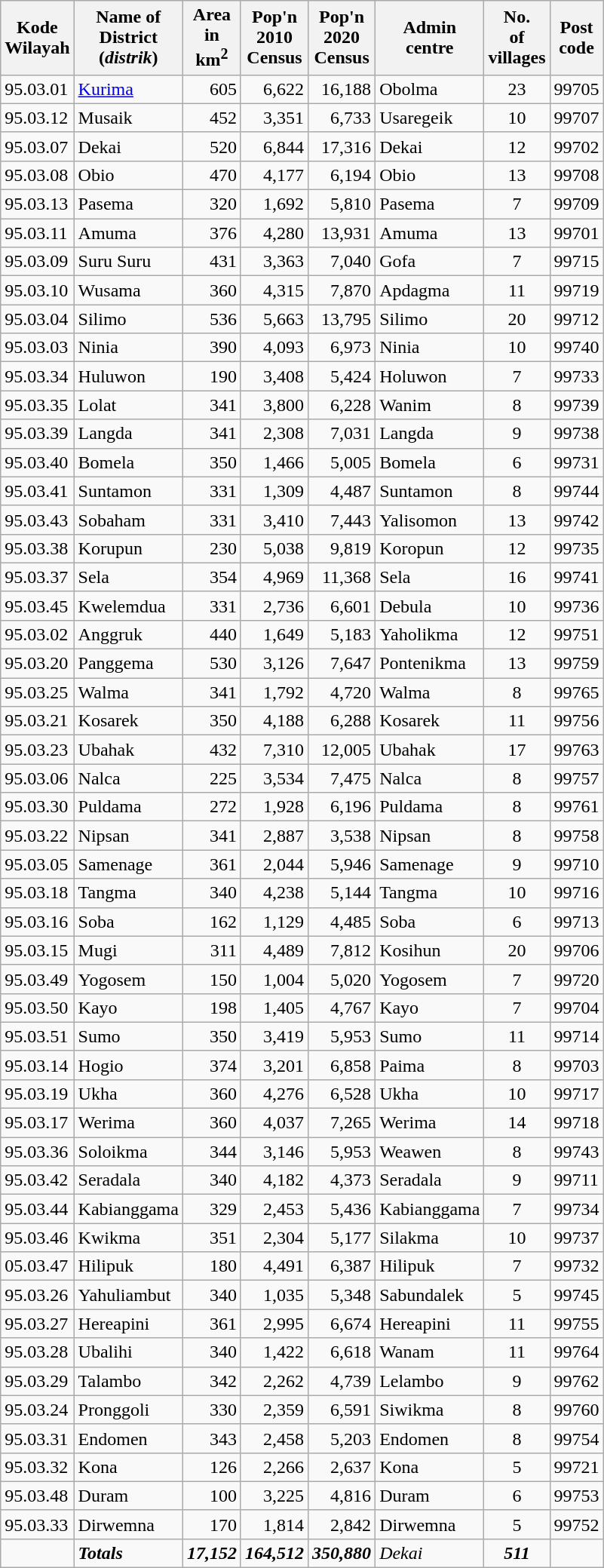<table class="wikitable">
<tr>
<th>Kode <br>Wilayah</th>
<th>Name of<br>District<br>(<em>distrik</em>)</th>
<th>Area <br>in <br>km<sup>2</sup></th>
<th>Pop'n <br>2010<br>Census</th>
<th>Pop'n <br>2020<br>Census</th>
<th>Admin<br>centre</th>
<th>No.<br>of<br>villages</th>
<th>Post<br>code</th>
</tr>
<tr>
<td>95.03.01</td>
<td><a href='#'>Kurima</a></td>
<td align="right">605</td>
<td align="right">6,622</td>
<td align="right">16,188</td>
<td>Obolma</td>
<td align="center">23</td>
<td>99705</td>
</tr>
<tr>
<td>95.03.12</td>
<td>Musaik</td>
<td align="right">452</td>
<td align="right">3,351</td>
<td align="right">6,733</td>
<td>Usaregeik</td>
<td align="center">10</td>
<td>99707</td>
</tr>
<tr>
<td>95.03.07</td>
<td>Dekai</td>
<td align="right">520</td>
<td align="right">6,844</td>
<td align="right">17,316</td>
<td>Dekai</td>
<td align="center">12</td>
<td>99702</td>
</tr>
<tr>
<td>95.03.08</td>
<td>Obio</td>
<td align="right">470</td>
<td align="right">4,177</td>
<td align="right">6,194</td>
<td>Obio</td>
<td align="center">13</td>
<td>99708</td>
</tr>
<tr>
<td>95.03.13</td>
<td>Pasema</td>
<td align="right">320</td>
<td align="right">1,692</td>
<td align="right">5,810</td>
<td>Pasema</td>
<td align="center">7</td>
<td>99709</td>
</tr>
<tr>
<td>95.03.11</td>
<td>Amuma</td>
<td align="right">376</td>
<td align="right">4,280</td>
<td align="right">13,931</td>
<td>Amuma</td>
<td align="center">13</td>
<td>99701</td>
</tr>
<tr>
<td>95.03.09</td>
<td>Suru Suru</td>
<td align="right">431</td>
<td align="right">3,363</td>
<td align="right">7,040</td>
<td>Gofa</td>
<td align="center">7</td>
<td>99715</td>
</tr>
<tr>
<td>95.03.10</td>
<td>Wusama</td>
<td align="right">360</td>
<td align="right">4,315</td>
<td align="right">7,870</td>
<td>Apdagma</td>
<td align="center">11</td>
<td>99719</td>
</tr>
<tr>
<td>95.03.04</td>
<td>Silimo</td>
<td align="right">536</td>
<td align="right">5,663</td>
<td align="right">13,795</td>
<td>Silimo</td>
<td align="center">20</td>
<td>99712</td>
</tr>
<tr>
<td>95.03.03</td>
<td>Ninia</td>
<td align="right">390</td>
<td align="right">4,093</td>
<td align="right">6,973</td>
<td>Ninia</td>
<td align="center">10</td>
<td>99740</td>
</tr>
<tr>
<td>95.03.34</td>
<td>Huluwon</td>
<td align="right">190</td>
<td align="right">3,408</td>
<td align="right">5,424</td>
<td>Holuwon</td>
<td align="center">7</td>
<td>99733</td>
</tr>
<tr>
<td>95.03.35</td>
<td>Lolat</td>
<td align="right">341</td>
<td align="right">3,800</td>
<td align="right">6,228</td>
<td>Wanim</td>
<td align="center">8</td>
<td>99739</td>
</tr>
<tr>
<td>95.03.39</td>
<td>Langda</td>
<td align="right">341</td>
<td align="right">2,308</td>
<td align="right">7,031</td>
<td>Langda</td>
<td align="center">9</td>
<td>99738</td>
</tr>
<tr>
<td>95.03.40</td>
<td>Bomela</td>
<td align="right">350</td>
<td align="right">1,466</td>
<td align="right">5,005</td>
<td>Bomela</td>
<td align="center">6</td>
<td>99731</td>
</tr>
<tr>
<td>95.03.41</td>
<td>Suntamon</td>
<td align="right">331</td>
<td align="right">1,309</td>
<td align="right">4,487</td>
<td>Suntamon</td>
<td align="center">8</td>
<td>99744</td>
</tr>
<tr>
<td>95.03.43</td>
<td>Sobaham</td>
<td align="right">331</td>
<td align="right">3,410</td>
<td align="right">7,443</td>
<td>Yalisomon</td>
<td align="center">13</td>
<td>99742</td>
</tr>
<tr>
<td>95.03.38</td>
<td>Korupun</td>
<td align="right">230</td>
<td align="right">5,038</td>
<td align="right">9,819</td>
<td>Koropun</td>
<td align="center">12</td>
<td>99735</td>
</tr>
<tr>
<td>95.03.37</td>
<td>Sela</td>
<td align="right">354</td>
<td align="right">4,969</td>
<td align="right">11,368</td>
<td>Sela</td>
<td align="center">16</td>
<td>99741</td>
</tr>
<tr>
<td>95.03.45</td>
<td>Kwelemdua</td>
<td align="right">331</td>
<td align="right">2,736</td>
<td align="right">6,601</td>
<td>Debula</td>
<td align="center">10</td>
<td>99736</td>
</tr>
<tr>
<td>95.03.02</td>
<td>Anggruk</td>
<td align="right">440</td>
<td align="right">1,649</td>
<td align="right">5,183</td>
<td>Yaholikma</td>
<td align="center">12</td>
<td>99751</td>
</tr>
<tr>
<td>95.03.20</td>
<td>Panggema</td>
<td align="right">530</td>
<td align="right">3,126</td>
<td align="right">7,647</td>
<td>Pontenikma</td>
<td align="center">13</td>
<td>99759</td>
</tr>
<tr>
<td>95.03.25</td>
<td>Walma</td>
<td align="right">341</td>
<td align="right">1,792</td>
<td align="right">4,720</td>
<td>Walma</td>
<td align="center">8</td>
<td>99765</td>
</tr>
<tr>
<td>95.03.21</td>
<td>Kosarek</td>
<td align="right">350</td>
<td align="right">4,188</td>
<td align="right">6,288</td>
<td>Kosarek</td>
<td align="center">11</td>
<td>99756</td>
</tr>
<tr>
<td>95.03.23</td>
<td>Ubahak</td>
<td align="right">432</td>
<td align="right">7,310</td>
<td align="right">12,005</td>
<td>Ubahak</td>
<td align="center">17</td>
<td>99763</td>
</tr>
<tr>
<td>95.03.06</td>
<td>Nalca</td>
<td align="right">225</td>
<td align="right">3,534</td>
<td align="right">7,475</td>
<td>Nalca</td>
<td align="center">8</td>
<td>99757</td>
</tr>
<tr>
<td>95.03.30</td>
<td>Puldama</td>
<td align="right">272</td>
<td align="right">1,928</td>
<td align="right">6,196</td>
<td>Puldama</td>
<td align="center">8</td>
<td>99761</td>
</tr>
<tr>
<td>95.03.22</td>
<td>Nipsan</td>
<td align="right">341</td>
<td align="right">2,887</td>
<td align="right">3,538</td>
<td>Nipsan</td>
<td align="center">8</td>
<td>99758</td>
</tr>
<tr>
<td>95.03.05</td>
<td>Samenage</td>
<td align="right">361</td>
<td align="right">2,044</td>
<td align="right">5,946</td>
<td>Samenage</td>
<td align="center">9</td>
<td>99710</td>
</tr>
<tr>
<td>95.03.18</td>
<td>Tangma</td>
<td align="right">340</td>
<td align="right">4,238</td>
<td align="right">5,144</td>
<td>Tangma</td>
<td align="center">10</td>
<td>99716</td>
</tr>
<tr>
<td>95.03.16</td>
<td>Soba</td>
<td align="right">162</td>
<td align="right">1,129</td>
<td align="right">4,485</td>
<td>Soba</td>
<td align="center">6</td>
<td>99713</td>
</tr>
<tr>
<td>95.03.15</td>
<td>Mugi</td>
<td align="right">311</td>
<td align="right">4,489</td>
<td align="right">7,812</td>
<td>Kosihun</td>
<td align="center">20</td>
<td>99706</td>
</tr>
<tr>
<td>95.03.49</td>
<td>Yogosem</td>
<td align="right">150</td>
<td align="right">1,004</td>
<td align="right">5,020</td>
<td>Yogosem</td>
<td align="center">7</td>
<td>99720</td>
</tr>
<tr>
<td>95.03.50</td>
<td>Kayo</td>
<td align="right">198</td>
<td align="right">1,405</td>
<td align="right">4,767</td>
<td>Kayo</td>
<td align="center">7</td>
<td>99704</td>
</tr>
<tr>
<td>95.03.51</td>
<td>Sumo</td>
<td align="right">350</td>
<td align="right">3,419</td>
<td align="right">5,953</td>
<td>Sumo</td>
<td align="center">11</td>
<td>99714</td>
</tr>
<tr>
<td>95.03.14</td>
<td>Hogio</td>
<td align="right">374</td>
<td align="right">3,201</td>
<td align="right">6,858</td>
<td>Paima</td>
<td align="center">8</td>
<td>99703</td>
</tr>
<tr>
<td>95.03.19</td>
<td>Ukha</td>
<td align="right">360</td>
<td align="right">4,276</td>
<td align="right">6,528</td>
<td>Ukha</td>
<td align="center">10</td>
<td>99717</td>
</tr>
<tr>
<td>95.03.17</td>
<td>Werima</td>
<td align="right">360</td>
<td align="right">4,037</td>
<td align="right">7,265</td>
<td>Werima</td>
<td align="center">14</td>
<td>99718</td>
</tr>
<tr>
<td>95.03.36</td>
<td>Soloikma</td>
<td align="right">344</td>
<td align="right">3,146</td>
<td align="right">5,953</td>
<td>Weawen</td>
<td align="center">8</td>
<td>99743</td>
</tr>
<tr>
<td>95.03.42</td>
<td>Seradala</td>
<td align="right">340</td>
<td align="right">4,182</td>
<td align="right">4,373</td>
<td>Seradala</td>
<td align="center">9</td>
<td>99711</td>
</tr>
<tr>
<td>95.03.44</td>
<td>Kabianggama</td>
<td align="right">329</td>
<td align="right">2,453</td>
<td align="right">5,436</td>
<td>Kabianggama</td>
<td align="center">7</td>
<td>99734</td>
</tr>
<tr>
<td>95.03.46</td>
<td>Kwikma</td>
<td align="right">351</td>
<td align="right">2,304</td>
<td align="right">5,177</td>
<td>Silakma</td>
<td align="center">10</td>
<td>99737</td>
</tr>
<tr>
<td>05.03.47</td>
<td>Hilipuk</td>
<td align="right">180</td>
<td align="right">4,491</td>
<td align="right">6,387</td>
<td>Hilipuk</td>
<td align="center">7</td>
<td>99732</td>
</tr>
<tr>
<td>95.03.26</td>
<td>Yahuliambut</td>
<td align="right">340</td>
<td align="right">1,035</td>
<td align="right">5,348</td>
<td>Sabundalek</td>
<td align="center">5</td>
<td>99745</td>
</tr>
<tr>
<td>95.03.27</td>
<td>Hereapini</td>
<td align="right">361</td>
<td align="right">2,995</td>
<td align="right">6,674</td>
<td>Hereapini</td>
<td align="center">11</td>
<td>99755</td>
</tr>
<tr>
<td>95.03.28</td>
<td>Ubalihi</td>
<td align="right">340</td>
<td align="right">1,422</td>
<td align="right">6,618</td>
<td>Wanam</td>
<td align="center">11</td>
<td>99764</td>
</tr>
<tr>
<td>95.03.29</td>
<td>Talambo</td>
<td align="right">342</td>
<td align="right">2,262</td>
<td align="right">4,739</td>
<td>Lelambo</td>
<td align="center">9</td>
<td>99762</td>
</tr>
<tr>
<td>95.03.24</td>
<td>Pronggoli</td>
<td align="right">330</td>
<td align="right">2,359</td>
<td align="right">6,591</td>
<td>Siwikma</td>
<td align="center">8</td>
<td>99760</td>
</tr>
<tr>
<td>95.03.31</td>
<td>Endomen</td>
<td align="right">343</td>
<td align="right">2,458</td>
<td align="right">5,203</td>
<td>Endomen</td>
<td align="center">8</td>
<td>99754</td>
</tr>
<tr>
<td>95.03.32</td>
<td>Kona</td>
<td align="right">126</td>
<td align="right">2,266</td>
<td align="right">2,637</td>
<td>Kona</td>
<td align="center">5</td>
<td>99721</td>
</tr>
<tr>
<td>95.03.48</td>
<td>Duram</td>
<td align="right">100</td>
<td align="right">3,225</td>
<td align="right">4,816</td>
<td>Duram</td>
<td align="center">6</td>
<td>99753</td>
</tr>
<tr>
<td>95.03.33</td>
<td>Dirwemna</td>
<td align="right">170</td>
<td align="right">1,814</td>
<td align="right">2,842</td>
<td>Dirwemna</td>
<td align="center">5</td>
<td>99752</td>
</tr>
<tr>
<td></td>
<td><strong><em>Totals</em></strong></td>
<td align="right"><strong><em>17,152</em></strong></td>
<td align="right"><strong><em>164,512</em></strong></td>
<td align="right"><strong><em>350,880</em></strong></td>
<td><em>Dekai</em></td>
<td align="center"><strong><em>511</em></strong></td>
<td></td>
</tr>
</table>
